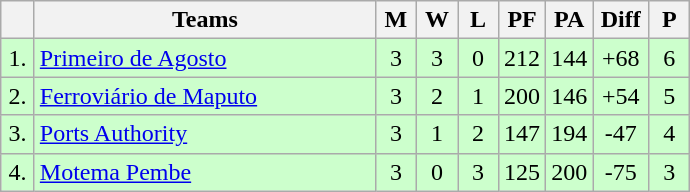<table class="wikitable" style="text-align:center">
<tr>
<th width=15></th>
<th width=220>Teams</th>
<th width=20>M</th>
<th width=20>W</th>
<th width=20>L</th>
<th width=20>PF</th>
<th width=20>PA</th>
<th width=30>Diff</th>
<th width=20>P</th>
</tr>
<tr style="background: #ccffcc;">
<td>1.</td>
<td align=left> <a href='#'>Primeiro de Agosto</a></td>
<td>3</td>
<td>3</td>
<td>0</td>
<td>212</td>
<td>144</td>
<td>+68</td>
<td>6</td>
</tr>
<tr style="background: #ccffcc;">
<td>2.</td>
<td align=left> <a href='#'>Ferroviário de Maputo</a></td>
<td>3</td>
<td>2</td>
<td>1</td>
<td>200</td>
<td>146</td>
<td>+54</td>
<td>5</td>
</tr>
<tr style="background: #ccffcc;">
<td>3.</td>
<td align=left> <a href='#'>Ports Authority</a></td>
<td>3</td>
<td>1</td>
<td>2</td>
<td>147</td>
<td>194</td>
<td>-47</td>
<td>4</td>
</tr>
<tr style="background: #ccffcc;">
<td>4.</td>
<td align=left> <a href='#'>Motema Pembe</a></td>
<td>3</td>
<td>0</td>
<td>3</td>
<td>125</td>
<td>200</td>
<td>-75</td>
<td>3</td>
</tr>
</table>
